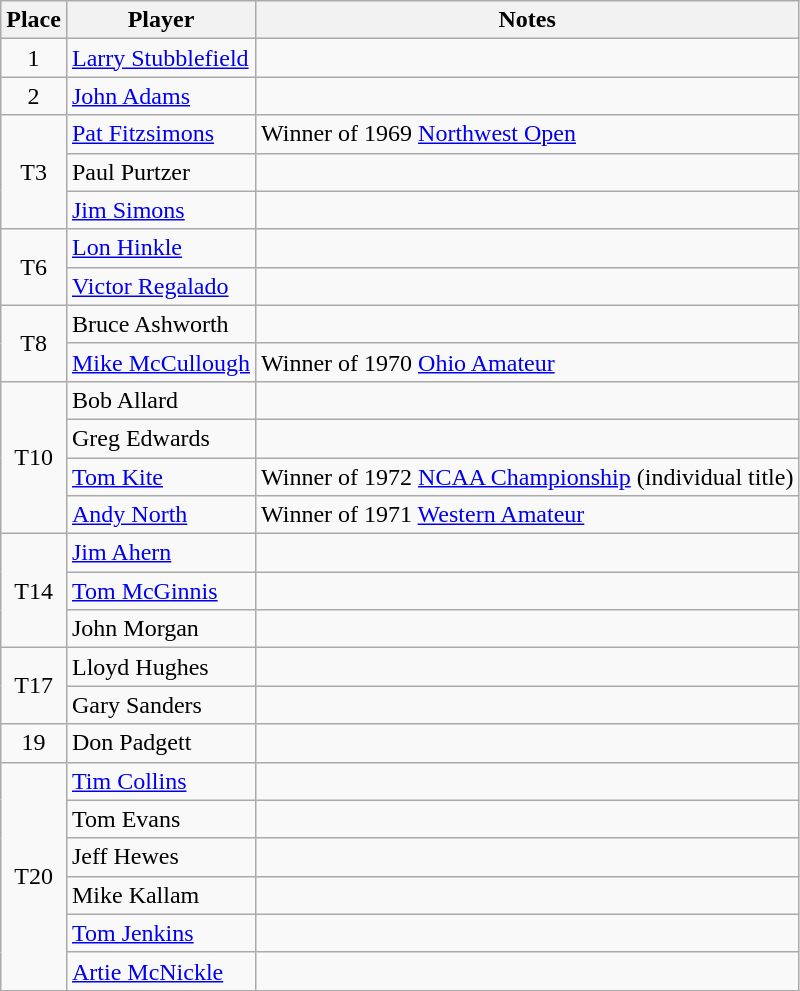<table class="wikitable sortable">
<tr>
<th>Place</th>
<th>Player</th>
<th>Notes</th>
</tr>
<tr>
<td align=center>1</td>
<td> <a href='#'>Larry Stubblefield</a></td>
<td></td>
</tr>
<tr>
<td align=center>2</td>
<td> <a href='#'>John Adams</a></td>
<td></td>
</tr>
<tr>
<td align=center rowspan=3>T3</td>
<td> <a href='#'>Pat Fitzsimons</a></td>
<td>Winner of 1969 <a href='#'>Northwest Open</a></td>
</tr>
<tr>
<td> Paul Purtzer</td>
<td></td>
</tr>
<tr>
<td> <a href='#'>Jim Simons</a></td>
<td></td>
</tr>
<tr>
<td align=center rowspan=2>T6</td>
<td> <a href='#'>Lon Hinkle</a></td>
<td></td>
</tr>
<tr>
<td> <a href='#'>Victor Regalado</a></td>
<td></td>
</tr>
<tr>
<td align=center rowspan=2>T8</td>
<td> Bruce Ashworth</td>
<td></td>
</tr>
<tr>
<td> <a href='#'>Mike McCullough</a></td>
<td>Winner of 1970 <a href='#'>Ohio Amateur</a></td>
</tr>
<tr>
<td align=center rowspan=4>T10</td>
<td> Bob Allard</td>
<td></td>
</tr>
<tr>
<td> Greg Edwards</td>
<td></td>
</tr>
<tr>
<td> <a href='#'>Tom Kite</a></td>
<td>Winner of 1972 <a href='#'>NCAA Championship</a> (individual title)</td>
</tr>
<tr>
<td> <a href='#'>Andy North</a></td>
<td>Winner of 1971 <a href='#'>Western Amateur</a></td>
</tr>
<tr>
<td align=center rowspan=3>T14</td>
<td> <a href='#'>Jim Ahern</a></td>
<td></td>
</tr>
<tr>
<td> <a href='#'>Tom McGinnis</a></td>
<td></td>
</tr>
<tr>
<td> John Morgan</td>
<td></td>
</tr>
<tr>
<td align=center rowspan=2>T17</td>
<td> Lloyd Hughes</td>
<td></td>
</tr>
<tr>
<td> Gary Sanders</td>
<td></td>
</tr>
<tr>
<td align=center>19</td>
<td> Don Padgett</td>
<td></td>
</tr>
<tr>
<td align=center rowspan=6>T20</td>
<td> <a href='#'>Tim Collins</a></td>
<td></td>
</tr>
<tr>
<td> Tom Evans</td>
<td></td>
</tr>
<tr>
<td> Jeff Hewes</td>
<td></td>
</tr>
<tr>
<td> Mike Kallam</td>
<td></td>
</tr>
<tr>
<td> <a href='#'>Tom Jenkins</a></td>
<td></td>
</tr>
<tr>
<td> <a href='#'>Artie McNickle</a></td>
<td></td>
</tr>
</table>
